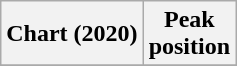<table class="wikitable sortable plainrowheaders" style="text-align:center">
<tr>
<th scope="col">Chart (2020)</th>
<th scope="col">Peak<br>position</th>
</tr>
<tr>
</tr>
</table>
